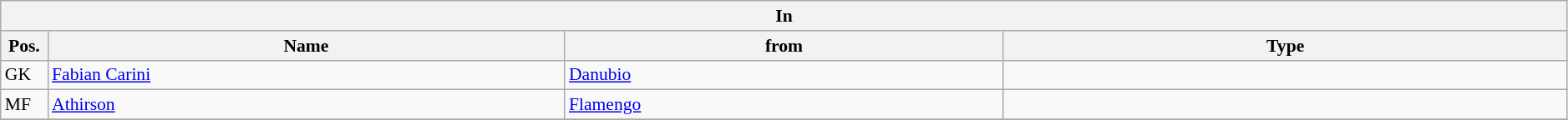<table class="wikitable" style="font-size:90%;width:99%;">
<tr>
<th colspan="4">In</th>
</tr>
<tr>
<th width=3%>Pos.</th>
<th width=33%>Name</th>
<th width=28%>from</th>
<th width=36%>Type</th>
</tr>
<tr>
<td>GK</td>
<td><a href='#'>Fabian Carini</a></td>
<td><a href='#'>Danubio</a></td>
<td></td>
</tr>
<tr>
<td>MF</td>
<td><a href='#'>Athirson</a></td>
<td><a href='#'>Flamengo</a></td>
<td></td>
</tr>
<tr>
</tr>
</table>
